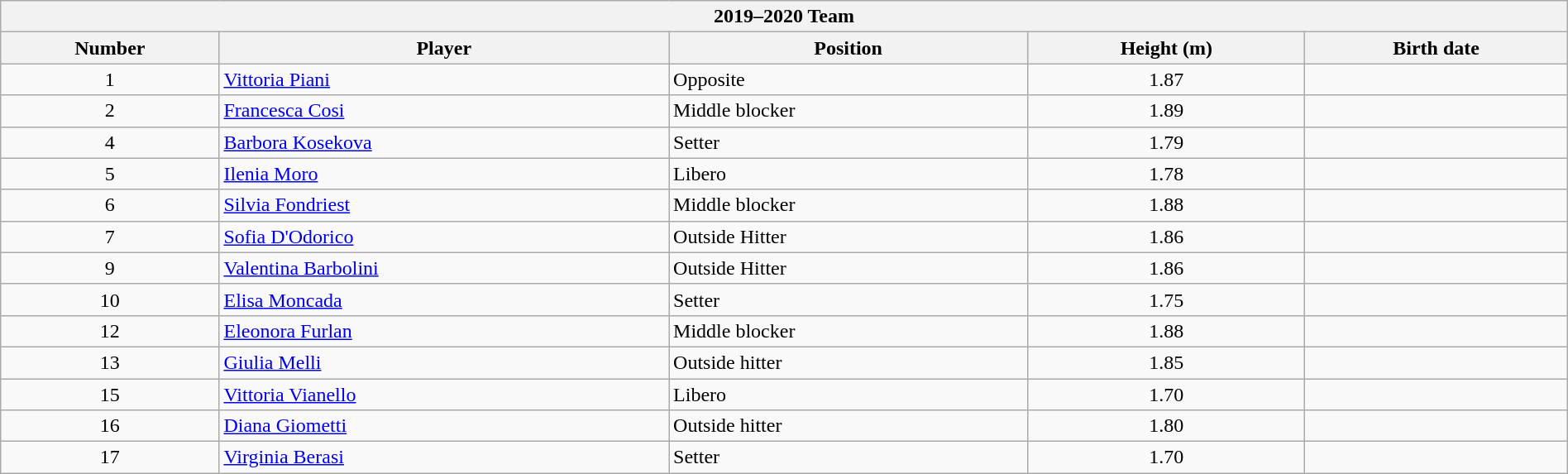<table class="wikitable collapsible collapsed" style="width:100%;">
<tr>
<th colspan=6><strong>2019–2020 Team</strong></th>
</tr>
<tr>
<th>Number</th>
<th>Player</th>
<th>Position</th>
<th>Height (m)</th>
<th>Birth date</th>
</tr>
<tr>
<td align=center>1</td>
<td> <a href='#'>Vittoria Piani</a></td>
<td>Opposite</td>
<td align=center>1.87</td>
<td></td>
</tr>
<tr>
<td align=center>2</td>
<td> <a href='#'>Francesca Cosi</a></td>
<td>Middle blocker</td>
<td align=center>1.89</td>
<td></td>
</tr>
<tr>
<td align=center>4</td>
<td> <a href='#'>Barbora Kosekova</a></td>
<td>Setter</td>
<td align=center>1.79</td>
<td></td>
</tr>
<tr>
<td align=center>5</td>
<td> <a href='#'>Ilenia Moro</a></td>
<td>Libero</td>
<td align=center>1.78</td>
<td></td>
</tr>
<tr>
<td align=center>6</td>
<td> <a href='#'>Silvia Fondriest</a></td>
<td>Middle blocker</td>
<td align=center>1.88</td>
<td></td>
</tr>
<tr>
<td align=center>7</td>
<td> <a href='#'>Sofia D'Odorico</a></td>
<td>Outside Hitter</td>
<td align=center>1.86</td>
<td></td>
</tr>
<tr>
<td align=center>9</td>
<td> <a href='#'>Valentina Barbolini</a></td>
<td>Outside Hitter</td>
<td align=center>1.86</td>
<td></td>
</tr>
<tr>
<td align=center>10</td>
<td> <a href='#'>Elisa Moncada</a></td>
<td>Setter</td>
<td align=center>1.75</td>
<td></td>
</tr>
<tr>
<td align=center>12</td>
<td> <a href='#'>Eleonora Furlan</a></td>
<td>Middle blocker</td>
<td align=center>1.88</td>
<td></td>
</tr>
<tr>
<td align=center>13</td>
<td> <a href='#'>Giulia Melli</a></td>
<td>Outside hitter</td>
<td align=center>1.85</td>
<td></td>
</tr>
<tr>
<td align=center>15</td>
<td> <a href='#'>Vittoria Vianello</a></td>
<td>Libero</td>
<td align=center>1.70</td>
<td></td>
</tr>
<tr>
<td align=center>16</td>
<td> <a href='#'>Diana Giometti</a></td>
<td>Outside hitter</td>
<td align=center>1.80</td>
<td></td>
</tr>
<tr>
<td align=center>17</td>
<td> <a href='#'>Virginia Berasi</a></td>
<td>Setter</td>
<td align=center>1.70</td>
<td></td>
</tr>
</table>
